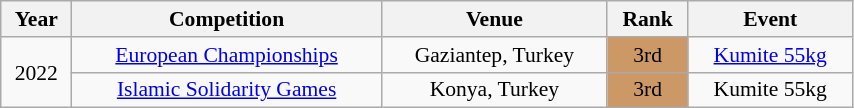<table class="wikitable sortable" width=45% style="font-size:90%; text-align:center;">
<tr>
<th>Year</th>
<th>Competition</th>
<th>Venue</th>
<th>Rank</th>
<th>Event</th>
</tr>
<tr>
<td rowspan=2>2022</td>
<td><a href='#'>European Championships</a></td>
<td>Gaziantep, Turkey</td>
<td bgcolor="cc9966">3rd</td>
<td><a href='#'>Kumite 55kg</a></td>
</tr>
<tr>
<td><a href='#'>Islamic Solidarity Games</a></td>
<td>Konya, Turkey</td>
<td bgcolor="cc9966">3rd</td>
<td>Kumite 55kg</td>
</tr>
</table>
